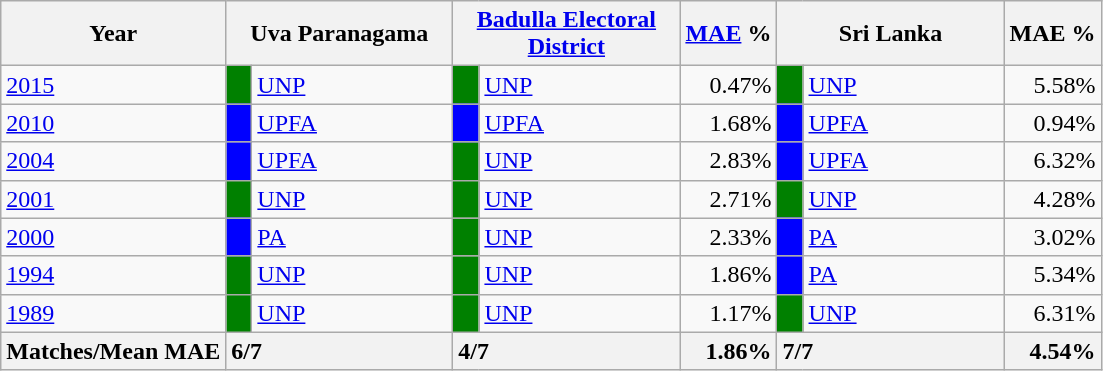<table class="wikitable">
<tr>
<th>Year</th>
<th colspan="2" width="144px">Uva Paranagama</th>
<th colspan="2" width="144px"><a href='#'>Badulla Electoral District</a></th>
<th><a href='#'>MAE</a> %</th>
<th colspan="2" width="144px">Sri Lanka</th>
<th>MAE %</th>
</tr>
<tr>
<td><a href='#'>2015</a></td>
<td style="background-color:green;" width="10px"></td>
<td style="text-align:left;"><a href='#'>UNP</a></td>
<td style="background-color:green;" width="10px"></td>
<td style="text-align:left;"><a href='#'>UNP</a></td>
<td style="text-align:right;">0.47%</td>
<td style="background-color:green;" width="10px"></td>
<td style="text-align:left;"><a href='#'>UNP</a></td>
<td style="text-align:right;">5.58%</td>
</tr>
<tr>
<td><a href='#'>2010</a></td>
<td style="background-color:blue;" width="10px"></td>
<td style="text-align:left;"><a href='#'>UPFA</a></td>
<td style="background-color:blue;" width="10px"></td>
<td style="text-align:left;"><a href='#'>UPFA</a></td>
<td style="text-align:right;">1.68%</td>
<td style="background-color:blue;" width="10px"></td>
<td style="text-align:left;"><a href='#'>UPFA</a></td>
<td style="text-align:right;">0.94%</td>
</tr>
<tr>
<td><a href='#'>2004</a></td>
<td style="background-color:blue;" width="10px"></td>
<td style="text-align:left;"><a href='#'>UPFA</a></td>
<td style="background-color:green;" width="10px"></td>
<td style="text-align:left;"><a href='#'>UNP</a></td>
<td style="text-align:right;">2.83%</td>
<td style="background-color:blue;" width="10px"></td>
<td style="text-align:left;"><a href='#'>UPFA</a></td>
<td style="text-align:right;">6.32%</td>
</tr>
<tr>
<td><a href='#'>2001</a></td>
<td style="background-color:green;" width="10px"></td>
<td style="text-align:left;"><a href='#'>UNP</a></td>
<td style="background-color:green;" width="10px"></td>
<td style="text-align:left;"><a href='#'>UNP</a></td>
<td style="text-align:right;">2.71%</td>
<td style="background-color:green;" width="10px"></td>
<td style="text-align:left;"><a href='#'>UNP</a></td>
<td style="text-align:right;">4.28%</td>
</tr>
<tr>
<td><a href='#'>2000</a></td>
<td style="background-color:blue;" width="10px"></td>
<td style="text-align:left;"><a href='#'>PA</a></td>
<td style="background-color:green;" width="10px"></td>
<td style="text-align:left;"><a href='#'>UNP</a></td>
<td style="text-align:right;">2.33%</td>
<td style="background-color:blue;" width="10px"></td>
<td style="text-align:left;"><a href='#'>PA</a></td>
<td style="text-align:right;">3.02%</td>
</tr>
<tr>
<td><a href='#'>1994</a></td>
<td style="background-color:green;" width="10px"></td>
<td style="text-align:left;"><a href='#'>UNP</a></td>
<td style="background-color:green;" width="10px"></td>
<td style="text-align:left;"><a href='#'>UNP</a></td>
<td style="text-align:right;">1.86%</td>
<td style="background-color:blue;" width="10px"></td>
<td style="text-align:left;"><a href='#'>PA</a></td>
<td style="text-align:right;">5.34%</td>
</tr>
<tr>
<td><a href='#'>1989</a></td>
<td style="background-color:green;" width="10px"></td>
<td style="text-align:left;"><a href='#'>UNP</a></td>
<td style="background-color:green;" width="10px"></td>
<td style="text-align:left;"><a href='#'>UNP</a></td>
<td style="text-align:right;">1.17%</td>
<td style="background-color:green;" width="10px"></td>
<td style="text-align:left;"><a href='#'>UNP</a></td>
<td style="text-align:right;">6.31%</td>
</tr>
<tr>
<th>Matches/Mean MAE</th>
<th style="text-align:left;"colspan="2" width="144px">6/7</th>
<th style="text-align:left;"colspan="2" width="144px">4/7</th>
<th style="text-align:right;">1.86%</th>
<th style="text-align:left;"colspan="2" width="144px">7/7</th>
<th style="text-align:right;">4.54%</th>
</tr>
</table>
